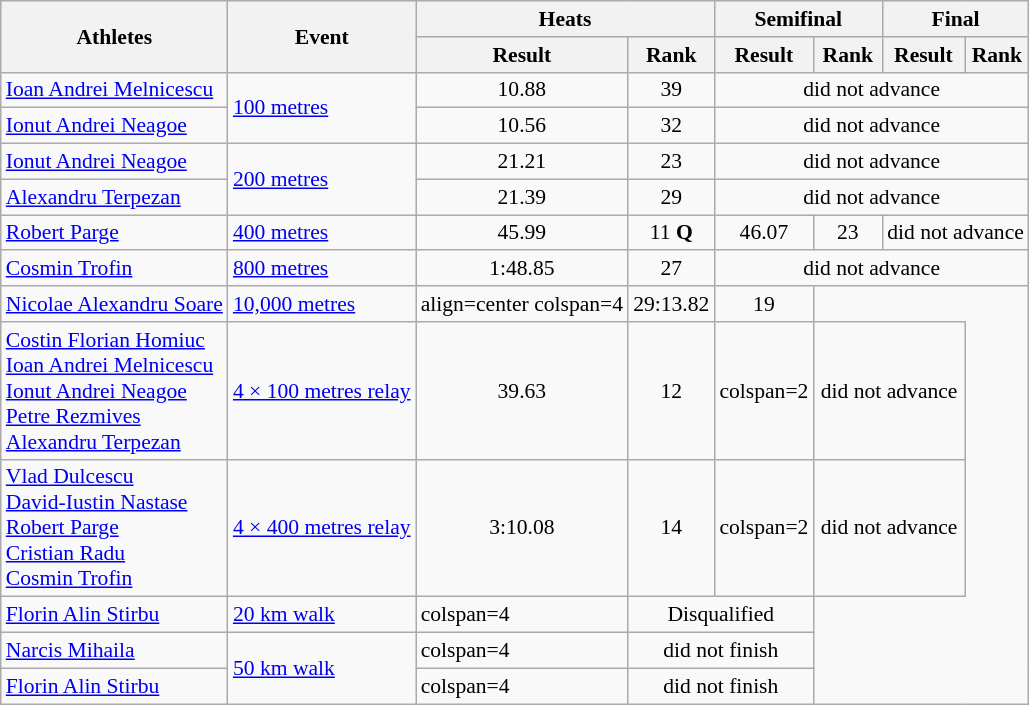<table class="wikitable" border="1" style="font-size:90%">
<tr>
<th rowspan="2">Athletes</th>
<th rowspan="2">Event</th>
<th colspan="2">Heats</th>
<th colspan="2">Semifinal</th>
<th colspan="2">Final</th>
</tr>
<tr>
<th>Result</th>
<th>Rank</th>
<th>Result</th>
<th>Rank</th>
<th>Result</th>
<th>Rank</th>
</tr>
<tr>
<td><a href='#'>Ioan Andrei Melnicescu</a></td>
<td rowspan=2><a href='#'>100 metres</a></td>
<td align=center>10.88</td>
<td align=center>39</td>
<td align=center colspan=4>did not advance</td>
</tr>
<tr>
<td><a href='#'>Ionut Andrei Neagoe</a></td>
<td align=center>10.56</td>
<td align=center>32</td>
<td align=center colspan=4>did not advance</td>
</tr>
<tr>
<td><a href='#'>Ionut Andrei Neagoe</a></td>
<td rowspan=2><a href='#'>200 metres</a></td>
<td align=center>21.21</td>
<td align=center>23</td>
<td align=center colspan=4>did not advance</td>
</tr>
<tr>
<td><a href='#'>Alexandru Terpezan</a></td>
<td align=center>21.39</td>
<td align=center>29</td>
<td align=center colspan=4>did not advance</td>
</tr>
<tr>
<td><a href='#'>Robert Parge</a></td>
<td><a href='#'>400 metres</a></td>
<td align=center>45.99</td>
<td align=center>11 <strong>Q</strong></td>
<td align=center>46.07</td>
<td align=center>23</td>
<td align=center colspan=2>did not advance</td>
</tr>
<tr>
<td><a href='#'>Cosmin Trofin</a></td>
<td><a href='#'>800 metres</a></td>
<td align=center>1:48.85</td>
<td align=center>27</td>
<td align=center colspan=4>did not advance</td>
</tr>
<tr>
<td><a href='#'>Nicolae Alexandru Soare</a></td>
<td><a href='#'>10,000 metres</a></td>
<td>align=center colspan=4</td>
<td align=center>29:13.82</td>
<td align=center>19</td>
</tr>
<tr>
<td><a href='#'>Costin Florian Homiuc</a><br><a href='#'>Ioan Andrei Melnicescu</a><br><a href='#'>Ionut Andrei Neagoe</a><br><a href='#'>Petre Rezmives</a><br><a href='#'>Alexandru Terpezan</a></td>
<td><a href='#'>4 × 100 metres relay</a></td>
<td align=center>39.63</td>
<td align=center>12</td>
<td>colspan=2</td>
<td align=center colspan=2>did not advance</td>
</tr>
<tr>
<td><a href='#'>Vlad Dulcescu</a><br><a href='#'>David-Iustin Nastase</a><br><a href='#'>Robert Parge</a><br><a href='#'>Cristian Radu</a><br><a href='#'>Cosmin Trofin</a></td>
<td><a href='#'>4 × 400 metres relay</a></td>
<td align=center>3:10.08</td>
<td align=center>14</td>
<td>colspan=2</td>
<td align=center colspan=2>did not advance</td>
</tr>
<tr>
<td><a href='#'>Florin Alin Stirbu</a></td>
<td><a href='#'>20 km walk</a></td>
<td>colspan=4</td>
<td align=center colspan=2>Disqualified</td>
</tr>
<tr>
<td><a href='#'>Narcis Mihaila</a></td>
<td rowspan=2><a href='#'>50 km walk</a></td>
<td>colspan=4</td>
<td align=center colspan=2>did not finish</td>
</tr>
<tr>
<td><a href='#'>Florin Alin Stirbu</a></td>
<td>colspan=4</td>
<td align=center colspan=2>did not finish</td>
</tr>
</table>
